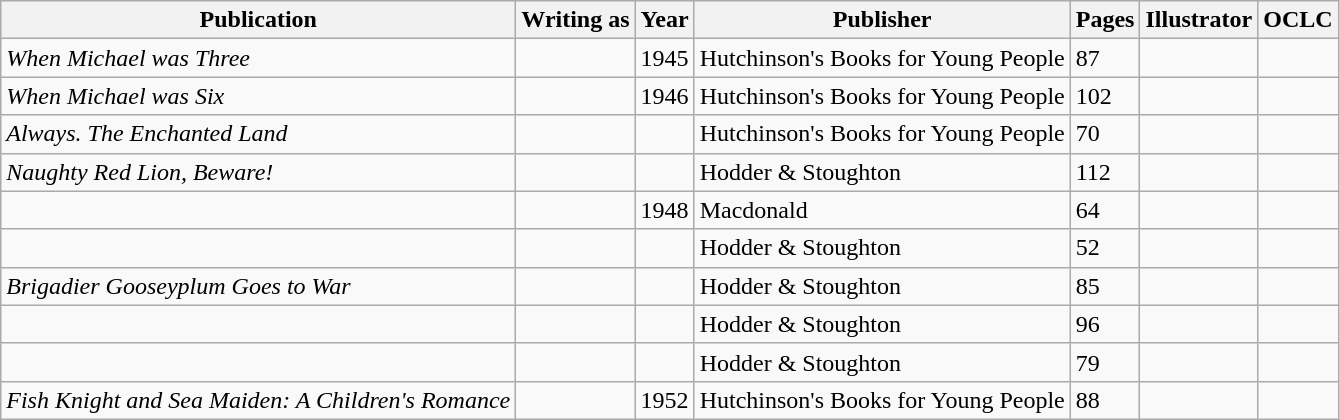<table class="wikitable plainrowheaders sortable" style="margin-right: 0;">
<tr>
<th scope="col">Publication</th>
<th scope="col">Writing as</th>
<th scope="col">Year</th>
<th scope="col">Publisher</th>
<th scope="col">Pages</th>
<th scope="col">Illustrator</th>
<th scope="col" class="unsortable">OCLC</th>
</tr>
<tr>
<td><em>When Michael was Three</em></td>
<td></td>
<td>1945</td>
<td>Hutchinson's Books for Young People</td>
<td>87</td>
<td></td>
<td></td>
</tr>
<tr>
<td><em>When Michael was Six</em></td>
<td></td>
<td>1946</td>
<td>Hutchinson's Books for Young People</td>
<td>102</td>
<td></td>
<td></td>
</tr>
<tr>
<td><em>Always. The Enchanted Land</em></td>
<td></td>
<td></td>
<td>Hutchinson's Books for Young People</td>
<td>70</td>
<td></td>
<td></td>
</tr>
<tr>
<td><em>Naughty Red Lion, Beware!</em></td>
<td></td>
<td></td>
<td>Hodder & Stoughton</td>
<td>112</td>
<td></td>
<td></td>
</tr>
<tr>
<td><em></em></td>
<td></td>
<td>1948</td>
<td>Macdonald</td>
<td>64</td>
<td></td>
<td></td>
</tr>
<tr>
<td><em></em></td>
<td></td>
<td></td>
<td>Hodder & Stoughton</td>
<td>52</td>
<td></td>
<td></td>
</tr>
<tr>
<td><em>Brigadier Gooseyplum Goes to War</em></td>
<td></td>
<td></td>
<td>Hodder & Stoughton</td>
<td>85</td>
<td></td>
<td></td>
</tr>
<tr>
<td><em></em></td>
<td></td>
<td></td>
<td>Hodder & Stoughton</td>
<td>96</td>
<td></td>
<td></td>
</tr>
<tr>
<td><em></em></td>
<td></td>
<td></td>
<td>Hodder & Stoughton</td>
<td>79</td>
<td></td>
<td></td>
</tr>
<tr>
<td><em>Fish Knight and Sea Maiden: A Children's Romance</em></td>
<td></td>
<td>1952</td>
<td>Hutchinson's Books for Young People</td>
<td>88</td>
<td></td>
<td></td>
</tr>
</table>
